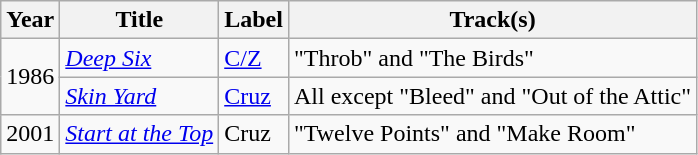<table class="wikitable" border="1">
<tr>
<th><strong>Year</strong></th>
<th><strong>Title</strong></th>
<th><strong>Label</strong></th>
<th><strong>Track(s)</strong></th>
</tr>
<tr>
<td rowspan="2">1986</td>
<td><em><a href='#'>Deep Six</a></em></td>
<td><a href='#'>C/Z</a></td>
<td>"Throb" and "The Birds"</td>
</tr>
<tr>
<td><em><a href='#'>Skin Yard</a></em></td>
<td><a href='#'>Cruz</a></td>
<td>All except "Bleed" and "Out of the Attic"</td>
</tr>
<tr>
<td>2001</td>
<td><em><a href='#'>Start at the Top</a></em></td>
<td>Cruz</td>
<td>"Twelve Points" and "Make Room"</td>
</tr>
</table>
